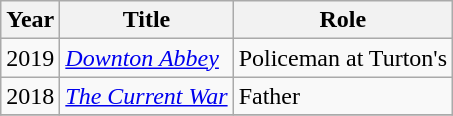<table class="wikitable">
<tr>
<th>Year</th>
<th>Title</th>
<th>Role</th>
</tr>
<tr>
<td>2019</td>
<td><em><a href='#'>Downton Abbey</a></em></td>
<td>Policeman at Turton's</td>
</tr>
<tr>
<td>2018</td>
<td><em><a href='#'>The Current War</a></em></td>
<td>Father</td>
</tr>
<tr>
</tr>
</table>
